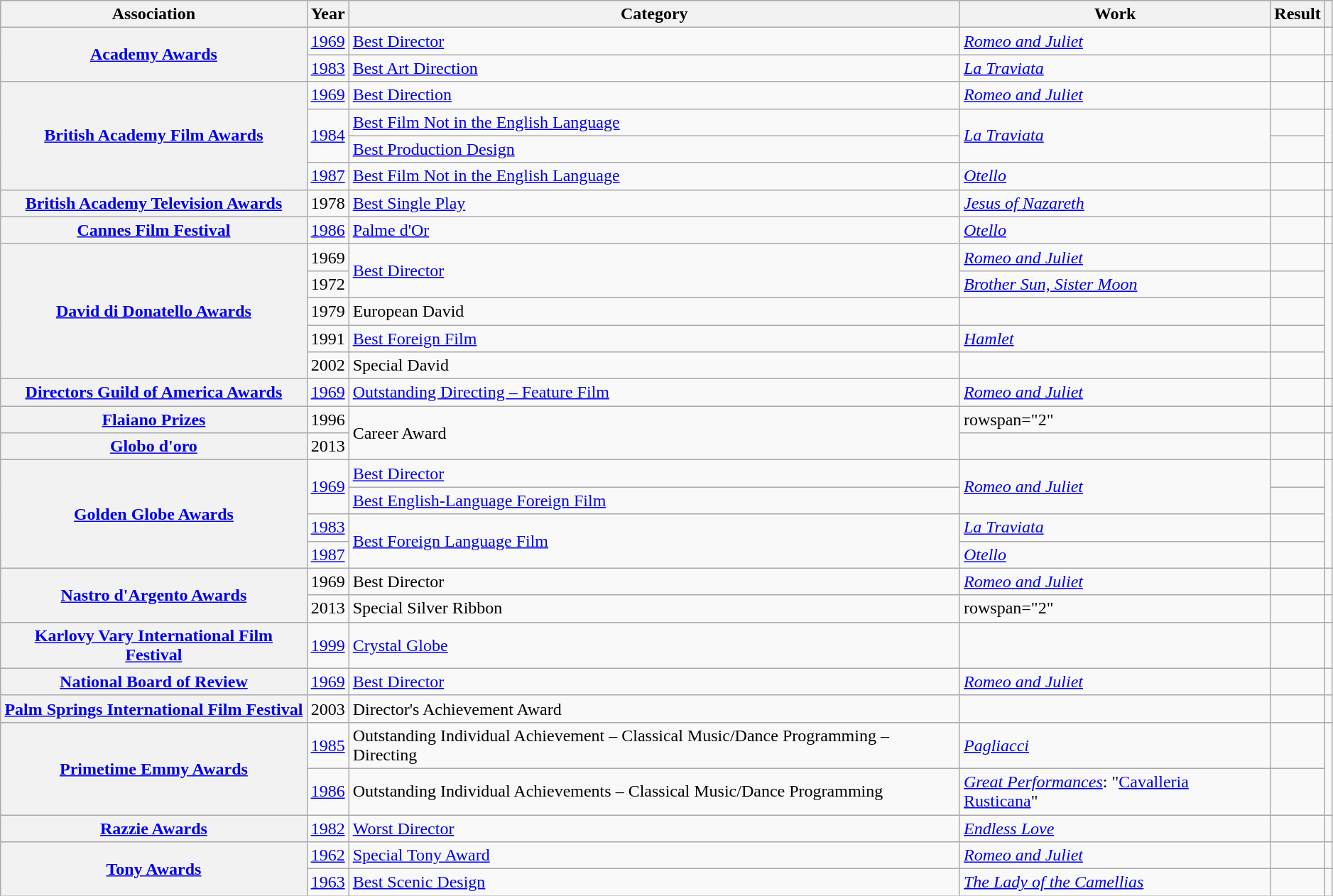<table class="wikitable sortable plainrowheaders" style="width: 99%;">
<tr style="background:#ccc; text-align:center;">
<th scope="col">Association</th>
<th scope="col">Year</th>
<th scope="col">Category</th>
<th scope="col">Work</th>
<th scope="col">Result</th>
<th scope="col" class="unsortable"></th>
</tr>
<tr>
<th scope="row" rowspan="2"><a href='#'>Academy Awards</a></th>
<td style="text-align:center;"><a href='#'>1969</a></td>
<td><a href='#'>Best Director</a></td>
<td><em><a href='#'>Romeo and Juliet</a></em></td>
<td></td>
<td style="text-align:center;"></td>
</tr>
<tr>
<td style="text-align:center;"><a href='#'>1983</a></td>
<td><a href='#'>Best Art Direction</a></td>
<td><em><a href='#'>La Traviata</a></em></td>
<td></td>
<td style="text-align:center;"></td>
</tr>
<tr>
<th scope="row" rowspan="4"><a href='#'>British Academy Film Awards</a></th>
<td style="text-align:center;"><a href='#'>1969</a></td>
<td><a href='#'>Best Direction</a></td>
<td><em><a href='#'>Romeo and Juliet</a></em></td>
<td></td>
<td style="text-align:center;"></td>
</tr>
<tr>
<td style="text-align:center;" rowspan="2"><a href='#'>1984</a></td>
<td><a href='#'>Best Film Not in the English Language</a></td>
<td rowspan="2"><em><a href='#'>La Traviata</a></em></td>
<td></td>
<td style="text-align:center;" rowspan="2"></td>
</tr>
<tr>
<td><a href='#'>Best Production Design</a></td>
<td></td>
</tr>
<tr>
<td style="text-align:center;"><a href='#'>1987</a></td>
<td><a href='#'>Best Film Not in the English Language</a></td>
<td><em><a href='#'>Otello</a></em></td>
<td></td>
<td style="text-align:center;"></td>
</tr>
<tr>
<th scope="row"><a href='#'>British Academy Television Awards</a></th>
<td style="text-align:center;">1978</td>
<td><a href='#'>Best Single Play</a></td>
<td><em><a href='#'>Jesus of Nazareth</a></em></td>
<td></td>
<td style="text-align:center;"></td>
</tr>
<tr>
<th scope="row"><a href='#'>Cannes Film Festival</a></th>
<td style="text-align:center;"><a href='#'>1986</a></td>
<td><a href='#'>Palme d'Or</a></td>
<td><em><a href='#'>Otello</a></em></td>
<td></td>
<td style="text-align:center;"></td>
</tr>
<tr>
<th scope="row" rowspan="5"><a href='#'>David di Donatello Awards</a></th>
<td style="text-align:center;">1969</td>
<td rowspan="2"><a href='#'>Best Director</a></td>
<td><em><a href='#'>Romeo and Juliet</a></em></td>
<td></td>
<td style="text-align:center;" rowspan="5"></td>
</tr>
<tr>
<td style="text-align:center;">1972</td>
<td><em><a href='#'>Brother Sun, Sister Moon</a></em></td>
<td></td>
</tr>
<tr>
<td style="text-align:center;">1979</td>
<td>European David</td>
<td></td>
<td></td>
</tr>
<tr>
<td style="text-align:center;">1991</td>
<td><a href='#'>Best Foreign Film</a></td>
<td><em><a href='#'>Hamlet</a></em></td>
<td></td>
</tr>
<tr>
<td style="text-align:center;">2002</td>
<td>Special David</td>
<td></td>
<td></td>
</tr>
<tr>
<th scope="row"><a href='#'>Directors Guild of America Awards</a></th>
<td style="text-align:center;"><a href='#'>1969</a></td>
<td><a href='#'>Outstanding Directing – Feature Film</a></td>
<td><em><a href='#'>Romeo and Juliet</a></em></td>
<td></td>
<td style="text-align:center;"></td>
</tr>
<tr>
<th scope="row"><a href='#'>Flaiano Prizes</a></th>
<td style="text-align:center;">1996</td>
<td rowspan="2">Career Award</td>
<td>rowspan="2" </td>
<td></td>
<td style="text-align:center;"></td>
</tr>
<tr>
<th scope="row"><a href='#'>Globo d'oro</a></th>
<td style="text-align:center;">2013</td>
<td></td>
<td style="text-align:center;"></td>
</tr>
<tr>
<th scope="row" rowspan="4"><a href='#'>Golden Globe Awards</a></th>
<td style="text-align:center;" rowspan="2"><a href='#'>1969</a></td>
<td><a href='#'>Best Director</a></td>
<td rowspan="2"><em><a href='#'>Romeo and Juliet</a></em></td>
<td></td>
<td style="text-align:center;" rowspan="4"></td>
</tr>
<tr>
<td><a href='#'>Best English-Language Foreign Film</a></td>
<td></td>
</tr>
<tr>
<td style="text-align:center;"><a href='#'>1983</a></td>
<td rowspan="2"><a href='#'>Best Foreign Language Film</a></td>
<td><em><a href='#'>La Traviata</a></em></td>
<td></td>
</tr>
<tr>
<td style="text-align:center;"><a href='#'>1987</a></td>
<td><em><a href='#'>Otello</a></em></td>
<td></td>
</tr>
<tr>
<th scope="row" rowspan="2"><a href='#'>Nastro d'Argento Awards</a></th>
<td style="text-align:center;">1969</td>
<td>Best Director</td>
<td><em><a href='#'>Romeo and Juliet</a></em></td>
<td></td>
<td style="text-align:center;"></td>
</tr>
<tr>
<td style="text-align:center;">2013</td>
<td>Special Silver Ribbon</td>
<td>rowspan="2" </td>
<td></td>
<td style="text-align:center;"></td>
</tr>
<tr>
<th scope="row"><a href='#'>Karlovy Vary International Film Festival</a></th>
<td style="text-align:center;"><a href='#'>1999</a></td>
<td><a href='#'>Crystal Globe</a></td>
<td></td>
<td style="text-align:center;"></td>
</tr>
<tr>
<th scope="row"><a href='#'>National Board of Review</a></th>
<td style="text-align:center;"><a href='#'>1969</a></td>
<td><a href='#'>Best Director</a></td>
<td><em><a href='#'>Romeo and Juliet</a></em></td>
<td></td>
<td style="text-align:center;"></td>
</tr>
<tr>
<th scope="row"><a href='#'>Palm Springs International Film Festival</a></th>
<td style="text-align:center;">2003</td>
<td>Director's Achievement Award</td>
<td></td>
<td></td>
<td style="text-align:center;"></td>
</tr>
<tr>
<th scope="row" rowspan="2"><a href='#'>Primetime Emmy Awards</a></th>
<td style="text-align:center;"><a href='#'>1985</a></td>
<td>Outstanding Individual Achievement – Classical Music/Dance Programming – Directing</td>
<td><em><a href='#'>Pagliacci</a></em></td>
<td></td>
<td style="text-align:center;" rowspan="2"></td>
</tr>
<tr>
<td style="text-align:center;"><a href='#'>1986</a></td>
<td>Outstanding Individual Achievements – Classical Music/Dance Programming</td>
<td><em><a href='#'>Great Performances</a></em>: "<a href='#'>Cavalleria Rusticana</a>"</td>
<td></td>
</tr>
<tr>
<th scope="row"><a href='#'>Razzie Awards</a></th>
<td style="text-align:center;"><a href='#'>1982</a></td>
<td><a href='#'>Worst Director</a></td>
<td><em><a href='#'>Endless Love</a></em></td>
<td></td>
<td style="text-align:center;"></td>
</tr>
<tr>
<th scope="row" rowspan="2"><a href='#'>Tony Awards</a></th>
<td style="text-align:center;"><a href='#'>1962</a></td>
<td><a href='#'>Special Tony Award</a></td>
<td><em><a href='#'>Romeo and Juliet</a></em></td>
<td></td>
<td style="text-align:center;"></td>
</tr>
<tr>
<td style="text-align:center;"><a href='#'>1963</a></td>
<td><a href='#'>Best Scenic Design</a></td>
<td><em><a href='#'>The Lady of the Camellias</a></em></td>
<td></td>
<td style="text-align:center;"></td>
</tr>
</table>
